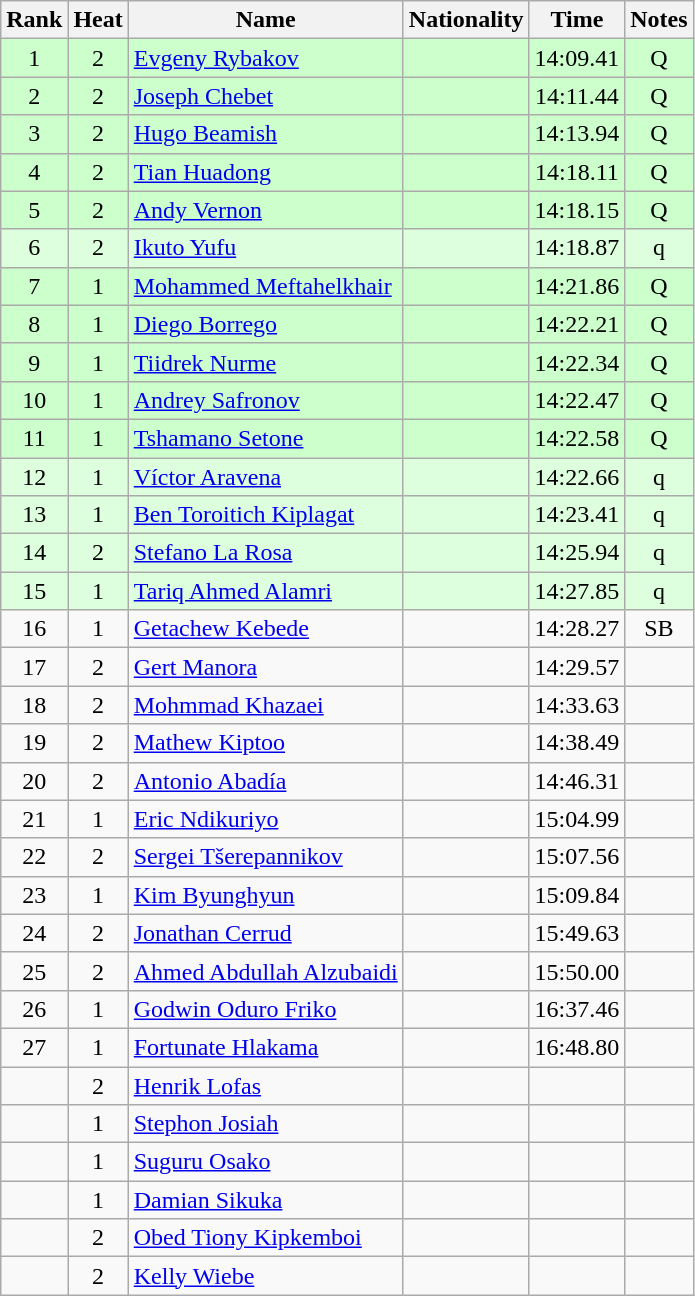<table class="wikitable sortable" style="text-align:center">
<tr>
<th>Rank</th>
<th>Heat</th>
<th>Name</th>
<th>Nationality</th>
<th>Time</th>
<th>Notes</th>
</tr>
<tr bgcolor=ccffcc>
<td>1</td>
<td>2</td>
<td align=left><a href='#'>Evgeny Rybakov</a></td>
<td align=left></td>
<td>14:09.41</td>
<td>Q</td>
</tr>
<tr bgcolor=ccffcc>
<td>2</td>
<td>2</td>
<td align=left><a href='#'>Joseph Chebet</a></td>
<td align=left></td>
<td>14:11.44</td>
<td>Q</td>
</tr>
<tr bgcolor=ccffcc>
<td>3</td>
<td>2</td>
<td align=left><a href='#'>Hugo Beamish</a></td>
<td align=left></td>
<td>14:13.94</td>
<td>Q</td>
</tr>
<tr bgcolor=ccffcc>
<td>4</td>
<td>2</td>
<td align=left><a href='#'>Tian Huadong</a></td>
<td align=left></td>
<td>14:18.11</td>
<td>Q</td>
</tr>
<tr bgcolor=ccffcc>
<td>5</td>
<td>2</td>
<td align=left><a href='#'>Andy Vernon</a></td>
<td align=left></td>
<td>14:18.15</td>
<td>Q</td>
</tr>
<tr bgcolor=ddffdd>
<td>6</td>
<td>2</td>
<td align=left><a href='#'>Ikuto Yufu</a></td>
<td align=left></td>
<td>14:18.87</td>
<td>q</td>
</tr>
<tr bgcolor=ccffcc>
<td>7</td>
<td>1</td>
<td align=left><a href='#'>Mohammed Meftahelkhair</a></td>
<td align=left></td>
<td>14:21.86</td>
<td>Q</td>
</tr>
<tr bgcolor=ccffcc>
<td>8</td>
<td>1</td>
<td align=left><a href='#'>Diego Borrego</a></td>
<td align=left></td>
<td>14:22.21</td>
<td>Q</td>
</tr>
<tr bgcolor=ccffcc>
<td>9</td>
<td>1</td>
<td align=left><a href='#'>Tiidrek Nurme</a></td>
<td align=left></td>
<td>14:22.34</td>
<td>Q</td>
</tr>
<tr bgcolor=ccffcc>
<td>10</td>
<td>1</td>
<td align=left><a href='#'>Andrey Safronov</a></td>
<td align=left></td>
<td>14:22.47</td>
<td>Q</td>
</tr>
<tr bgcolor=ccffcc>
<td>11</td>
<td>1</td>
<td align=left><a href='#'>Tshamano Setone</a></td>
<td align=left></td>
<td>14:22.58</td>
<td>Q</td>
</tr>
<tr bgcolor=ddffdd>
<td>12</td>
<td>1</td>
<td align=left><a href='#'>Víctor Aravena</a></td>
<td align=left></td>
<td>14:22.66</td>
<td>q</td>
</tr>
<tr bgcolor=ddffdd>
<td>13</td>
<td>1</td>
<td align=left><a href='#'>Ben Toroitich Kiplagat</a></td>
<td align=left></td>
<td>14:23.41</td>
<td>q</td>
</tr>
<tr bgcolor=ddffdd>
<td>14</td>
<td>2</td>
<td align=left><a href='#'>Stefano La Rosa</a></td>
<td align=left></td>
<td>14:25.94</td>
<td>q</td>
</tr>
<tr bgcolor=ddffdd>
<td>15</td>
<td>1</td>
<td align=left><a href='#'>Tariq Ahmed Alamri</a></td>
<td align=left></td>
<td>14:27.85</td>
<td>q</td>
</tr>
<tr>
<td>16</td>
<td>1</td>
<td align=left><a href='#'>Getachew Kebede</a></td>
<td align=left></td>
<td>14:28.27</td>
<td>SB</td>
</tr>
<tr>
<td>17</td>
<td>2</td>
<td align=left><a href='#'>Gert Manora</a></td>
<td align=left></td>
<td>14:29.57</td>
<td></td>
</tr>
<tr>
<td>18</td>
<td>2</td>
<td align=left><a href='#'>Mohmmad Khazaei</a></td>
<td align=left></td>
<td>14:33.63</td>
<td></td>
</tr>
<tr>
<td>19</td>
<td>2</td>
<td align=left><a href='#'>Mathew Kiptoo</a></td>
<td align=left></td>
<td>14:38.49</td>
<td></td>
</tr>
<tr>
<td>20</td>
<td>2</td>
<td align=left><a href='#'>Antonio Abadía</a></td>
<td align=left></td>
<td>14:46.31</td>
<td></td>
</tr>
<tr>
<td>21</td>
<td>1</td>
<td align=left><a href='#'>Eric Ndikuriyo</a></td>
<td align=left></td>
<td>15:04.99</td>
<td></td>
</tr>
<tr>
<td>22</td>
<td>2</td>
<td align=left><a href='#'>Sergei Tšerepannikov</a></td>
<td align=left></td>
<td>15:07.56</td>
<td></td>
</tr>
<tr>
<td>23</td>
<td>1</td>
<td align=left><a href='#'>Kim Byunghyun</a></td>
<td align=left></td>
<td>15:09.84</td>
<td></td>
</tr>
<tr>
<td>24</td>
<td>2</td>
<td align=left><a href='#'>Jonathan Cerrud</a></td>
<td align=left></td>
<td>15:49.63</td>
<td></td>
</tr>
<tr>
<td>25</td>
<td>2</td>
<td align=left><a href='#'>Ahmed Abdullah Alzubaidi</a></td>
<td align=left></td>
<td>15:50.00</td>
<td></td>
</tr>
<tr>
<td>26</td>
<td>1</td>
<td align=left><a href='#'>Godwin Oduro Friko</a></td>
<td align=left></td>
<td>16:37.46</td>
<td></td>
</tr>
<tr>
<td>27</td>
<td>1</td>
<td align=left><a href='#'>Fortunate Hlakama</a></td>
<td align=left></td>
<td>16:48.80</td>
<td></td>
</tr>
<tr>
<td></td>
<td>2</td>
<td align=left><a href='#'>Henrik Lofas</a></td>
<td align=left></td>
<td></td>
<td></td>
</tr>
<tr>
<td></td>
<td>1</td>
<td align=left><a href='#'>Stephon Josiah</a></td>
<td align=left></td>
<td></td>
<td></td>
</tr>
<tr>
<td></td>
<td>1</td>
<td align=left><a href='#'>Suguru Osako</a></td>
<td align=left></td>
<td></td>
<td></td>
</tr>
<tr>
<td></td>
<td>1</td>
<td align=left><a href='#'>Damian Sikuka</a></td>
<td align=left></td>
<td></td>
<td></td>
</tr>
<tr>
<td></td>
<td>2</td>
<td align=left><a href='#'>Obed Tiony Kipkemboi</a></td>
<td align=left></td>
<td></td>
<td></td>
</tr>
<tr>
<td></td>
<td>2</td>
<td align=left><a href='#'>Kelly Wiebe</a></td>
<td align=left></td>
<td></td>
<td></td>
</tr>
</table>
